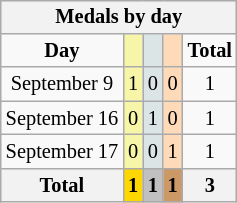<table class="wikitable" style="font-size:85%; float:right">
<tr align=center>
<th colspan=7><strong>Medals by day</strong></th>
</tr>
<tr align=center>
<td><strong>Day</strong></td>
<td style="background:#f7f6a8;"></td>
<td style="background:#dce5e5;"></td>
<td style="background:#ffdab9;"></td>
<td><strong>Total</strong></td>
</tr>
<tr align=center>
<td>September 9</td>
<td style="background:#f7f6a8;">1</td>
<td style="background:#dce5e5;">0</td>
<td style="background:#ffdab9;">0</td>
<td>1</td>
</tr>
<tr align=center>
<td>September 16</td>
<td style="background:#f7f6a8;">0</td>
<td style="background:#dce5e5;">1</td>
<td style="background:#ffdab9;">0</td>
<td>1</td>
</tr>
<tr align=center>
<td>September 17</td>
<td style="background:#f7f6a8;">0</td>
<td style="background:#dce5e5;">0</td>
<td style="background:#ffdab9;">1</td>
<td>1</td>
</tr>
<tr align=center>
<th><strong>Total</strong></th>
<th style="background:gold;"><strong>1</strong></th>
<th style="background:silver;"><strong>1</strong></th>
<th style="background:#c96;"><strong>1</strong></th>
<th><strong>3</strong></th>
</tr>
</table>
